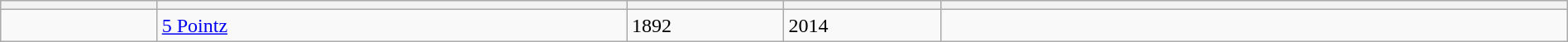<table class="wikitable sortable" style="width:100%;">
<tr>
<th style="width:10%;"></th>
<th style="width:30%;"></th>
<th style="width:10%;"></th>
<th style="width:10%;"></th>
<th style="width:40%;"></th>
</tr>
<tr>
<td></td>
<td><a href='#'>5 Pointz</a></td>
<td>1892</td>
<td>2014</td>
<td></td>
</tr>
</table>
